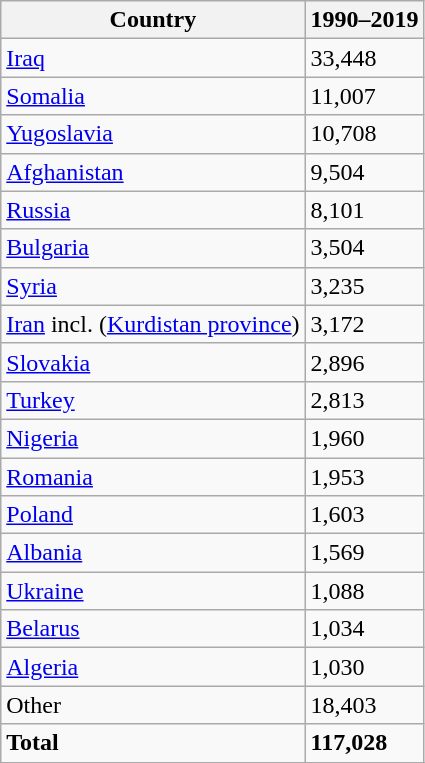<table class="wikitable sortable">
<tr>
<th scope="col">Country</th>
<th>1990–2019</th>
</tr>
<tr>
<td> <a href='#'>Iraq</a></td>
<td>33,448</td>
</tr>
<tr>
<td> <a href='#'>Somalia</a></td>
<td>11,007</td>
</tr>
<tr>
<td> <a href='#'>Yugoslavia</a></td>
<td>10,708</td>
</tr>
<tr>
<td> <a href='#'>Afghanistan</a></td>
<td>9,504</td>
</tr>
<tr>
<td> <a href='#'>Russia</a></td>
<td>8,101</td>
</tr>
<tr>
<td> <a href='#'>Bulgaria</a></td>
<td>3,504</td>
</tr>
<tr>
<td> <a href='#'>Syria</a></td>
<td>3,235</td>
</tr>
<tr>
<td> <a href='#'>Iran</a> incl. (<a href='#'>Kurdistan province</a>)</td>
<td>3,172</td>
</tr>
<tr>
<td> <a href='#'>Slovakia</a></td>
<td>2,896</td>
</tr>
<tr>
<td> <a href='#'>Turkey</a></td>
<td>2,813</td>
</tr>
<tr>
<td> <a href='#'>Nigeria</a></td>
<td>1,960</td>
</tr>
<tr>
<td> <a href='#'>Romania</a></td>
<td>1,953</td>
</tr>
<tr>
<td> <a href='#'>Poland</a></td>
<td>1,603</td>
</tr>
<tr>
<td> <a href='#'>Albania</a></td>
<td>1,569</td>
</tr>
<tr>
<td> <a href='#'>Ukraine</a></td>
<td>1,088</td>
</tr>
<tr>
<td> <a href='#'>Belarus</a></td>
<td>1,034</td>
</tr>
<tr>
<td> <a href='#'>Algeria</a></td>
<td>1,030</td>
</tr>
<tr>
<td>Other</td>
<td>18,403</td>
</tr>
<tr>
<td><strong>Total</strong></td>
<td><strong>117,028</strong></td>
</tr>
<tr>
</tr>
</table>
